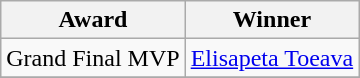<table class="wikitable collapsible">
<tr>
<th>Award</th>
<th>Winner</th>
</tr>
<tr>
<td>Grand Final MVP</td>
<td><a href='#'>Elisapeta Toeava</a></td>
</tr>
<tr>
</tr>
</table>
